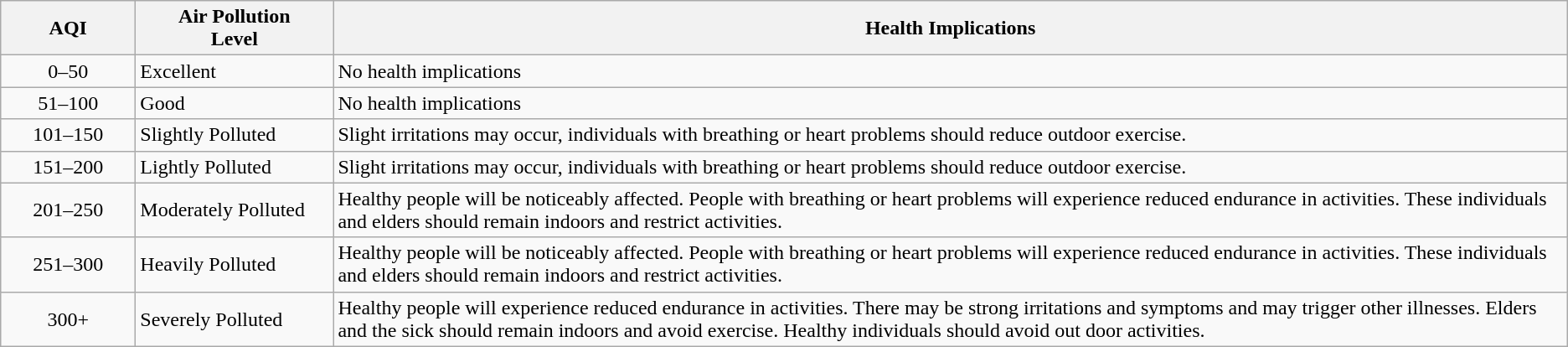<table class="wikitable">
<tr>
<th align=center width=100px>AQI</th>
<th align=center width=150px>Air Pollution<br>Level</th>
<th>Health Implications</th>
</tr>
<tr>
<td align="center">0–50<td>Excellent</td></td>
<td>No health implications</tr></td>
<td align="center">51–100<td>Good</td></td>
<td>No health implications</tr></td>
<td align="center">101–150<td>Slightly Polluted</td></td>
<td>Slight irritations may occur, individuals with breathing or heart problems should reduce outdoor exercise.</tr></td>
<td align="center">151–200<td>Lightly Polluted</td></td>
<td>Slight irritations may occur, individuals with breathing or heart problems should reduce outdoor exercise.</tr></td>
<td align="center">201–250<td>Moderately Polluted</td></td>
<td>Healthy people will be noticeably affected. People with breathing or heart problems will experience reduced endurance in activities. These individuals and elders should remain indoors and restrict activities.</tr></td>
<td align="center">251–300<td>Heavily Polluted</td></td>
<td>Healthy people will be noticeably affected. People with breathing or heart problems will experience reduced endurance in activities. These individuals and elders should remain indoors and restrict activities.</tr></td>
<td align="center">300+<td>Severely Polluted</td></td>
<td>Healthy people will experience reduced endurance in activities. There may be strong irritations and symptoms and may trigger other illnesses. Elders and the sick should remain indoors and avoid exercise. Healthy individuals should avoid out door activities.</tr></td>
</tr>
</table>
